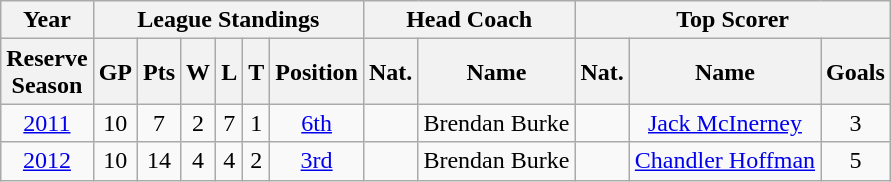<table class="wikitable" style="text-align:center">
<tr>
<th colspan=1>Year</th>
<th colspan=6>League Standings</th>
<th colspan=2>Head Coach</th>
<th colspan=3>Top Scorer</th>
</tr>
<tr>
<th>Reserve<br>Season</th>
<th>GP</th>
<th>Pts</th>
<th>W</th>
<th>L</th>
<th>T</th>
<th>Position</th>
<th>Nat.</th>
<th>Name</th>
<th>Nat.</th>
<th>Name</th>
<th>Goals</th>
</tr>
<tr>
<td><a href='#'>2011</a></td>
<td>10</td>
<td>7</td>
<td>2</td>
<td>7</td>
<td>1</td>
<td><a href='#'>6th</a></td>
<td></td>
<td>Brendan Burke</td>
<td></td>
<td><a href='#'>Jack McInerney</a></td>
<td>3</td>
</tr>
<tr>
<td><a href='#'>2012</a></td>
<td>10</td>
<td>14</td>
<td>4</td>
<td>4</td>
<td>2</td>
<td><a href='#'>3rd</a></td>
<td></td>
<td>Brendan Burke</td>
<td></td>
<td><a href='#'>Chandler Hoffman</a></td>
<td>5</td>
</tr>
</table>
